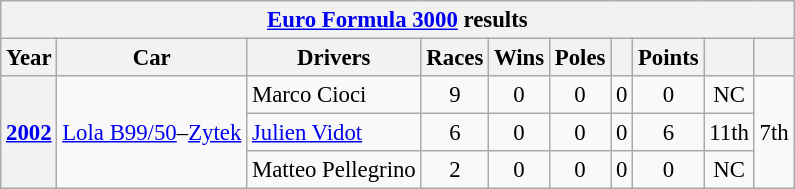<table class="wikitable" style="font-size:95%">
<tr>
<th colspan=10><a href='#'>Euro Formula 3000</a> results</th>
</tr>
<tr>
<th>Year</th>
<th>Car</th>
<th>Drivers</th>
<th>Races</th>
<th>Wins</th>
<th>Poles</th>
<th></th>
<th>Points</th>
<th></th>
<th></th>
</tr>
<tr align=center>
<th rowspan=3><a href='#'>2002</a></th>
<td rowspan=3><a href='#'>Lola B99/50</a>–<a href='#'>Zytek</a></td>
<td align=left> Marco Cioci</td>
<td>9</td>
<td>0</td>
<td>0</td>
<td>0</td>
<td>0</td>
<td>NC</td>
<td rowspan=3>7th</td>
</tr>
<tr align=center>
<td align=left> <a href='#'>Julien Vidot</a></td>
<td>6</td>
<td>0</td>
<td>0</td>
<td>0</td>
<td>6</td>
<td>11th</td>
</tr>
<tr align=center>
<td align=left> Matteo Pellegrino</td>
<td>2</td>
<td>0</td>
<td>0</td>
<td>0</td>
<td>0</td>
<td>NC</td>
</tr>
</table>
